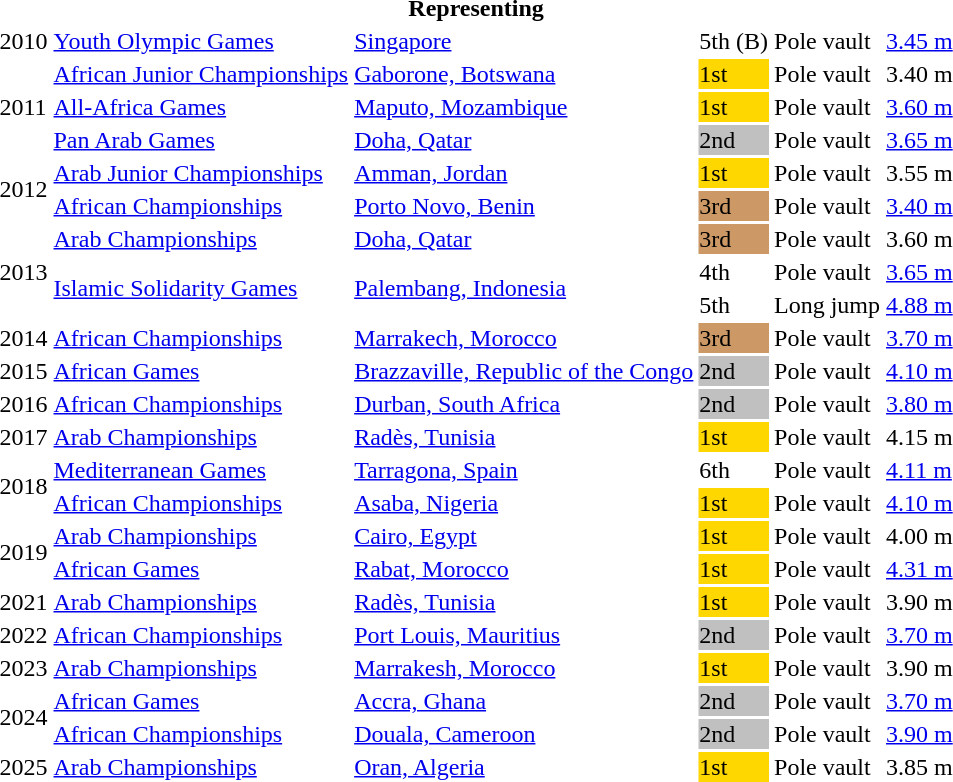<table>
<tr>
<th colspan="6">Representing </th>
</tr>
<tr>
<td>2010</td>
<td><a href='#'>Youth Olympic Games</a></td>
<td><a href='#'>Singapore</a></td>
<td>5th (B)</td>
<td>Pole vault</td>
<td><a href='#'>3.45 m</a></td>
</tr>
<tr>
<td rowspan=3>2011</td>
<td><a href='#'>African Junior Championships</a></td>
<td><a href='#'>Gaborone, Botswana</a></td>
<td bgcolor=gold>1st</td>
<td>Pole vault</td>
<td>3.40 m</td>
</tr>
<tr>
<td><a href='#'>All-Africa Games</a></td>
<td><a href='#'>Maputo, Mozambique</a></td>
<td bgcolor=gold>1st</td>
<td>Pole vault</td>
<td><a href='#'>3.60 m</a></td>
</tr>
<tr>
<td><a href='#'>Pan Arab Games</a></td>
<td><a href='#'>Doha, Qatar</a></td>
<td bgcolor=silver>2nd</td>
<td>Pole vault</td>
<td><a href='#'>3.65 m</a></td>
</tr>
<tr>
<td rowspan=2>2012</td>
<td><a href='#'>Arab Junior Championships</a></td>
<td><a href='#'>Amman, Jordan</a></td>
<td bgcolor=gold>1st</td>
<td>Pole vault</td>
<td>3.55 m</td>
</tr>
<tr>
<td><a href='#'>African Championships</a></td>
<td><a href='#'>Porto Novo, Benin</a></td>
<td bgcolor=cc9966>3rd</td>
<td>Pole vault</td>
<td><a href='#'>3.40 m</a></td>
</tr>
<tr>
<td rowspan=3>2013</td>
<td><a href='#'>Arab Championships</a></td>
<td><a href='#'>Doha, Qatar</a></td>
<td bgcolor=cc9966>3rd</td>
<td>Pole vault</td>
<td>3.60 m</td>
</tr>
<tr>
<td rowspan=2><a href='#'>Islamic Solidarity Games</a></td>
<td rowspan=2><a href='#'>Palembang, Indonesia</a></td>
<td>4th</td>
<td>Pole vault</td>
<td><a href='#'>3.65 m</a></td>
</tr>
<tr>
<td>5th</td>
<td>Long jump</td>
<td><a href='#'>4.88 m</a></td>
</tr>
<tr>
<td>2014</td>
<td><a href='#'>African Championships</a></td>
<td><a href='#'>Marrakech, Morocco</a></td>
<td bgcolor=cc9966>3rd</td>
<td>Pole vault</td>
<td><a href='#'>3.70 m</a></td>
</tr>
<tr>
<td>2015</td>
<td><a href='#'>African Games</a></td>
<td><a href='#'>Brazzaville, Republic of the Congo</a></td>
<td bgcolor=silver>2nd</td>
<td>Pole vault</td>
<td><a href='#'>4.10 m</a></td>
</tr>
<tr>
<td>2016</td>
<td><a href='#'>African Championships</a></td>
<td><a href='#'>Durban, South Africa</a></td>
<td bgcolor=silver>2nd</td>
<td>Pole vault</td>
<td><a href='#'>3.80 m</a></td>
</tr>
<tr>
<td>2017</td>
<td><a href='#'>Arab Championships</a></td>
<td><a href='#'>Radès, Tunisia</a></td>
<td bgcolor=gold>1st</td>
<td>Pole vault</td>
<td>4.15 m</td>
</tr>
<tr>
<td rowspan=2>2018</td>
<td><a href='#'>Mediterranean Games</a></td>
<td><a href='#'>Tarragona, Spain</a></td>
<td>6th</td>
<td>Pole vault</td>
<td><a href='#'>4.11 m</a></td>
</tr>
<tr>
<td><a href='#'>African Championships</a></td>
<td><a href='#'>Asaba, Nigeria</a></td>
<td bgcolor=gold>1st</td>
<td>Pole vault</td>
<td><a href='#'>4.10 m</a></td>
</tr>
<tr>
<td rowspan=2>2019</td>
<td><a href='#'>Arab Championships</a></td>
<td><a href='#'>Cairo, Egypt</a></td>
<td bgcolor=gold>1st</td>
<td>Pole vault</td>
<td>4.00 m</td>
</tr>
<tr>
<td><a href='#'>African Games</a></td>
<td><a href='#'>Rabat, Morocco</a></td>
<td bgcolor=gold>1st</td>
<td>Pole vault</td>
<td><a href='#'>4.31 m</a></td>
</tr>
<tr>
<td>2021</td>
<td><a href='#'>Arab Championships</a></td>
<td><a href='#'>Radès, Tunisia</a></td>
<td bgcolor=gold>1st</td>
<td>Pole vault</td>
<td>3.90 m</td>
</tr>
<tr>
<td>2022</td>
<td><a href='#'>African Championships</a></td>
<td><a href='#'>Port Louis, Mauritius</a></td>
<td bgcolor=silver>2nd</td>
<td>Pole vault</td>
<td><a href='#'>3.70 m</a></td>
</tr>
<tr>
<td>2023</td>
<td><a href='#'>Arab Championships</a></td>
<td><a href='#'>Marrakesh, Morocco</a></td>
<td bgcolor=gold>1st</td>
<td>Pole vault</td>
<td>3.90 m</td>
</tr>
<tr>
<td rowspan=2>2024</td>
<td><a href='#'>African Games</a></td>
<td><a href='#'>Accra, Ghana</a></td>
<td bgcolor=silver>2nd</td>
<td>Pole vault</td>
<td><a href='#'>3.70 m</a></td>
</tr>
<tr>
<td><a href='#'>African Championships</a></td>
<td><a href='#'>Douala, Cameroon</a></td>
<td bgcolor=silver>2nd</td>
<td>Pole vault</td>
<td><a href='#'>3.90 m</a></td>
</tr>
<tr>
<td>2025</td>
<td><a href='#'>Arab Championships</a></td>
<td><a href='#'>Oran, Algeria</a></td>
<td bgcolor=gold>1st</td>
<td>Pole vault</td>
<td>3.85 m</td>
</tr>
</table>
